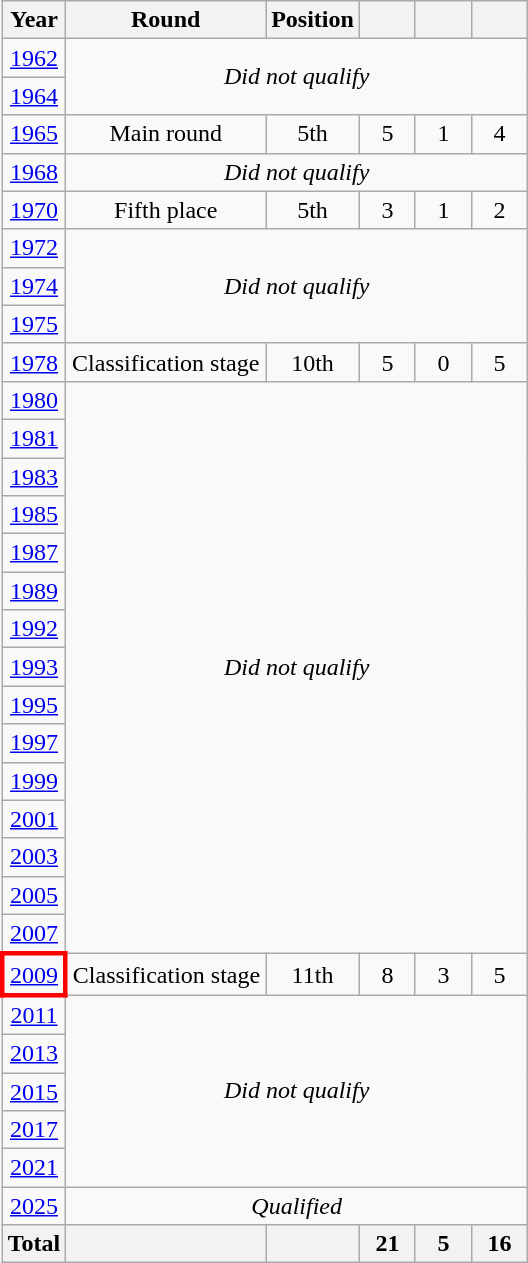<table class="wikitable" style="text-align:center;">
<tr>
<th>Year</th>
<th>Round</th>
<th>Position</th>
<th width=30></th>
<th width=30></th>
<th width=30></th>
</tr>
<tr>
<td> <a href='#'>1962</a></td>
<td rowspan=2 colspan=5><em>Did not qualify</em></td>
</tr>
<tr>
<td> <a href='#'>1964</a></td>
</tr>
<tr>
<td> <a href='#'>1965</a></td>
<td>Main round</td>
<td>5th</td>
<td>5</td>
<td>1</td>
<td>4</td>
</tr>
<tr>
<td> <a href='#'>1968</a></td>
<td colspan=5><em>Did not qualify</em></td>
</tr>
<tr>
<td> <a href='#'>1970</a></td>
<td>Fifth place</td>
<td>5th</td>
<td>3</td>
<td>1</td>
<td>2</td>
</tr>
<tr>
<td> <a href='#'>1972</a></td>
<td rowspan=3 colspan=5><em>Did not qualify</em></td>
</tr>
<tr>
<td> <a href='#'>1974</a></td>
</tr>
<tr>
<td> <a href='#'>1975</a></td>
</tr>
<tr>
<td> <a href='#'>1978</a></td>
<td>Classification stage</td>
<td>10th</td>
<td>5</td>
<td>0</td>
<td>5</td>
</tr>
<tr>
<td> <a href='#'>1980</a></td>
<td colspan=5 rowspan=15><em>Did not qualify</em></td>
</tr>
<tr>
<td> <a href='#'>1981</a></td>
</tr>
<tr>
<td> <a href='#'>1983</a></td>
</tr>
<tr>
<td> <a href='#'>1985</a></td>
</tr>
<tr>
<td> <a href='#'>1987</a></td>
</tr>
<tr>
<td> <a href='#'>1989</a></td>
</tr>
<tr>
<td> <a href='#'>1992</a></td>
</tr>
<tr>
<td> <a href='#'>1993</a></td>
</tr>
<tr>
<td> <a href='#'>1995</a></td>
</tr>
<tr>
<td> <a href='#'>1997</a></td>
</tr>
<tr>
<td> <a href='#'>1999</a></td>
</tr>
<tr>
<td> <a href='#'>2001</a></td>
</tr>
<tr>
<td> <a href='#'>2003</a></td>
</tr>
<tr>
<td> <a href='#'>2005</a></td>
</tr>
<tr>
<td> <a href='#'>2007</a></td>
</tr>
<tr>
<td style="border:3px solid red;"> <a href='#'>2009</a></td>
<td>Classification stage</td>
<td>11th</td>
<td>8</td>
<td>3</td>
<td>5</td>
</tr>
<tr>
<td> <a href='#'>2011</a></td>
<td rowspan=5 colspan=5><em>Did not qualify</em></td>
</tr>
<tr>
<td> <a href='#'>2013</a></td>
</tr>
<tr>
<td> <a href='#'>2015</a></td>
</tr>
<tr>
<td>  <a href='#'>2017</a></td>
</tr>
<tr>
<td> <a href='#'>2021</a></td>
</tr>
<tr>
<td> <a href='#'>2025</a></td>
<td colspan=5><em>Qualified</em></td>
</tr>
<tr>
<th>Total</th>
<th></th>
<th></th>
<th>21</th>
<th>5</th>
<th>16</th>
</tr>
</table>
